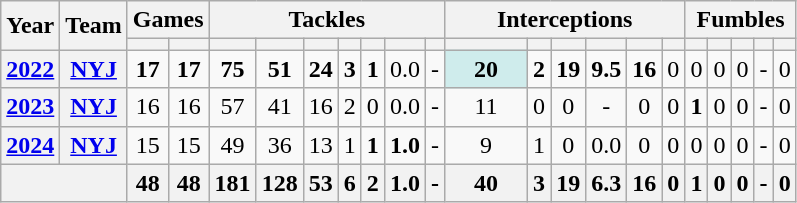<table class="wikitable" style="text-align: center;">
<tr>
<th rowspan="2">Year</th>
<th rowspan="2">Team</th>
<th colspan="2">Games</th>
<th colspan="7">Tackles</th>
<th colspan="6">Interceptions</th>
<th colspan="5">Fumbles</th>
</tr>
<tr>
<th></th>
<th></th>
<th></th>
<th></th>
<th></th>
<th></th>
<th></th>
<th></th>
<th></th>
<th></th>
<th></th>
<th></th>
<th></th>
<th></th>
<th></th>
<th></th>
<th></th>
<th></th>
<th></th>
<th></th>
</tr>
<tr>
<th><a href='#'>2022</a></th>
<th><a href='#'>NYJ</a></th>
<td><strong>17</strong></td>
<td><strong>17</strong></td>
<td><strong>75</strong></td>
<td><strong>51</strong></td>
<td><strong>24</strong></td>
<td><strong>3</strong></td>
<td><strong>1</strong></td>
<td>0.0</td>
<td>-</td>
<td style="background:#cfecec; width:3em;"><strong>20</strong></td>
<td><strong>2</strong></td>
<td><strong>19</strong></td>
<td><strong>9.5</strong></td>
<td><strong>16</strong></td>
<td>0</td>
<td>0</td>
<td>0</td>
<td>0</td>
<td>-</td>
<td>0</td>
</tr>
<tr>
<th><a href='#'>2023</a></th>
<th><a href='#'>NYJ</a></th>
<td>16</td>
<td>16</td>
<td>57</td>
<td>41</td>
<td>16</td>
<td>2</td>
<td>0</td>
<td>0.0</td>
<td>-</td>
<td>11</td>
<td>0</td>
<td>0</td>
<td>-</td>
<td>0</td>
<td>0</td>
<td><strong>1</strong></td>
<td>0</td>
<td>0</td>
<td>-</td>
<td>0</td>
</tr>
<tr>
<th><a href='#'>2024</a></th>
<th><a href='#'>NYJ</a></th>
<td>15</td>
<td>15</td>
<td>49</td>
<td>36</td>
<td>13</td>
<td>1</td>
<td><strong>1</strong></td>
<td><strong>1.0</strong></td>
<td>-</td>
<td>9</td>
<td>1</td>
<td>0</td>
<td>0.0</td>
<td>0</td>
<td>0</td>
<td>0</td>
<td>0</td>
<td>0</td>
<td>-</td>
<td>0</td>
</tr>
<tr>
<th colspan="2"></th>
<th>48</th>
<th>48</th>
<th>181</th>
<th>128</th>
<th>53</th>
<th>6</th>
<th>2</th>
<th>1.0</th>
<th>-</th>
<th>40</th>
<th>3</th>
<th>19</th>
<th>6.3</th>
<th>16</th>
<th>0</th>
<th>1</th>
<th>0</th>
<th>0</th>
<th>-</th>
<th>0</th>
</tr>
</table>
